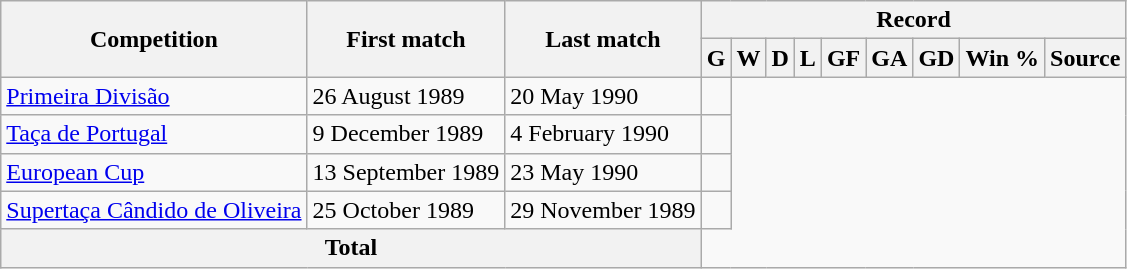<table class="wikitable" style="text-align: center">
<tr>
<th rowspan="2">Competition</th>
<th rowspan="2">First match</th>
<th rowspan="2">Last match</th>
<th colspan="9">Record</th>
</tr>
<tr>
<th>G</th>
<th>W</th>
<th>D</th>
<th>L</th>
<th>GF</th>
<th>GA</th>
<th>GD</th>
<th>Win %</th>
<th>Source</th>
</tr>
<tr>
<td align=left><a href='#'>Primeira Divisão</a></td>
<td align=left>26 August 1989</td>
<td align=left>20 May 1990<br></td>
<td align=left></td>
</tr>
<tr>
<td align=left><a href='#'>Taça de Portugal</a></td>
<td align=left>9 December 1989</td>
<td align=left>4 February 1990<br></td>
<td align=left></td>
</tr>
<tr>
<td align=left><a href='#'>European Cup</a></td>
<td align=left>13 September 1989</td>
<td align=left>23 May 1990<br></td>
<td align=left></td>
</tr>
<tr>
<td align=left><a href='#'>Supertaça Cândido de Oliveira</a></td>
<td align=left>25 October 1989</td>
<td align=left>29 November 1989<br></td>
<td align=left></td>
</tr>
<tr>
<th colspan="3">Total<br></th>
</tr>
</table>
